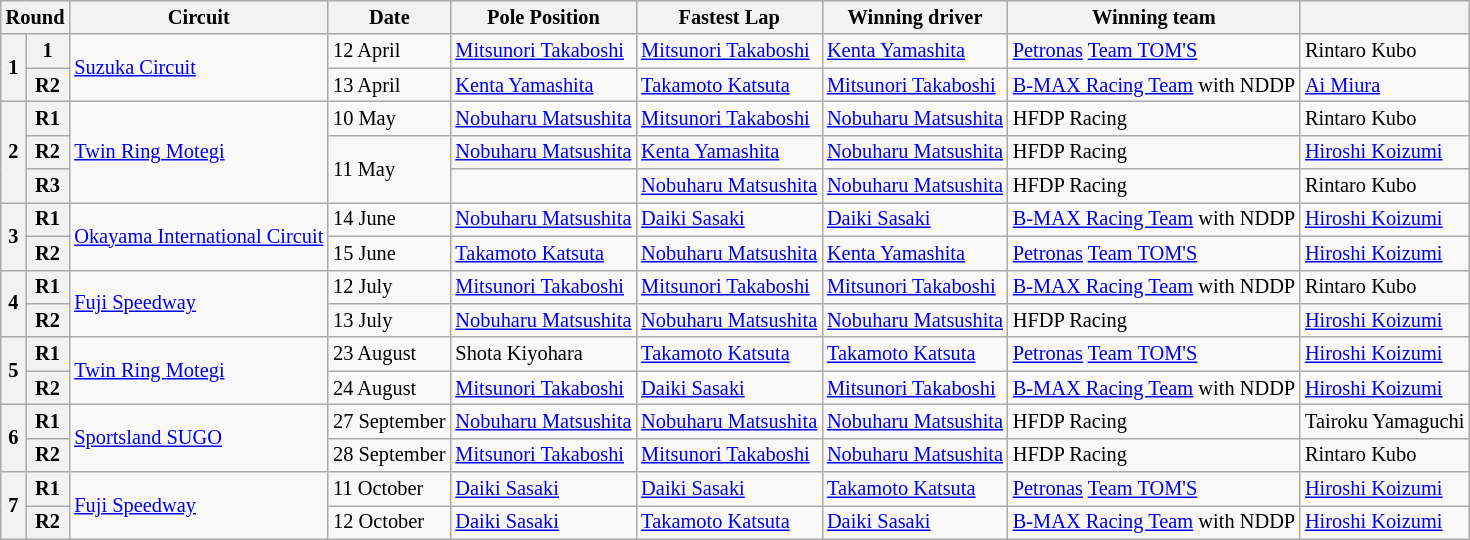<table class="wikitable" style="font-size: 85%;">
<tr>
<th colspan=2>Round</th>
<th>Circuit</th>
<th>Date</th>
<th>Pole Position</th>
<th>Fastest Lap</th>
<th>Winning driver</th>
<th>Winning team</th>
<th></th>
</tr>
<tr>
<th rowspan=2>1</th>
<th>1</th>
<td rowspan=2><a href='#'>Suzuka Circuit</a></td>
<td>12 April</td>
<td> <a href='#'>Mitsunori Takaboshi</a></td>
<td> <a href='#'>Mitsunori Takaboshi</a></td>
<td> <a href='#'>Kenta Yamashita</a></td>
<td><a href='#'>Petronas</a> <a href='#'>Team TOM'S</a></td>
<td> Rintaro Kubo</td>
</tr>
<tr>
<th>R2</th>
<td>13 April</td>
<td> <a href='#'>Kenta Yamashita</a></td>
<td> <a href='#'>Takamoto Katsuta</a></td>
<td> <a href='#'>Mitsunori Takaboshi</a></td>
<td><a href='#'>B-MAX Racing Team</a> with NDDP</td>
<td> <a href='#'>Ai Miura</a></td>
</tr>
<tr>
<th rowspan=3>2</th>
<th>R1</th>
<td rowspan=3><a href='#'>Twin Ring Motegi</a></td>
<td>10 May</td>
<td nowrap> <a href='#'>Nobuharu Matsushita</a></td>
<td nowrap> <a href='#'>Mitsunori Takaboshi</a></td>
<td nowrap> <a href='#'>Nobuharu Matsushita</a></td>
<td>HFDP Racing</td>
<td> Rintaro Kubo</td>
</tr>
<tr>
<th>R2</th>
<td rowspan=2>11 May</td>
<td> <a href='#'>Nobuharu Matsushita</a></td>
<td> <a href='#'>Kenta Yamashita</a></td>
<td> <a href='#'>Nobuharu Matsushita</a></td>
<td>HFDP Racing</td>
<td> <a href='#'>Hiroshi Koizumi</a></td>
</tr>
<tr>
<th>R3</th>
<td></td>
<td nowrap> <a href='#'>Nobuharu Matsushita</a></td>
<td nowrap> <a href='#'>Nobuharu Matsushita</a></td>
<td>HFDP Racing</td>
<td> Rintaro Kubo</td>
</tr>
<tr>
<th rowspan=2>3</th>
<th>R1</th>
<td rowspan=2 nowrap><a href='#'>Okayama International Circuit</a></td>
<td>14 June</td>
<td> <a href='#'>Nobuharu Matsushita</a></td>
<td> <a href='#'>Daiki Sasaki</a></td>
<td> <a href='#'>Daiki Sasaki</a></td>
<td nowrap><a href='#'>B-MAX Racing Team</a> with NDDP</td>
<td> <a href='#'>Hiroshi Koizumi</a></td>
</tr>
<tr>
<th>R2</th>
<td>15 June</td>
<td> <a href='#'>Takamoto Katsuta</a></td>
<td> <a href='#'>Nobuharu Matsushita</a></td>
<td> <a href='#'>Kenta Yamashita</a></td>
<td><a href='#'>Petronas</a> <a href='#'>Team TOM'S</a></td>
<td> <a href='#'>Hiroshi Koizumi</a></td>
</tr>
<tr>
<th rowspan=2>4</th>
<th>R1</th>
<td rowspan=2><a href='#'>Fuji Speedway</a></td>
<td>12 July</td>
<td> <a href='#'>Mitsunori Takaboshi</a></td>
<td> <a href='#'>Mitsunori Takaboshi</a></td>
<td> <a href='#'>Mitsunori Takaboshi</a></td>
<td><a href='#'>B-MAX Racing Team</a> with NDDP</td>
<td> Rintaro Kubo</td>
</tr>
<tr>
<th>R2</th>
<td>13 July</td>
<td> <a href='#'>Nobuharu Matsushita</a></td>
<td> <a href='#'>Nobuharu Matsushita</a></td>
<td> <a href='#'>Nobuharu Matsushita</a></td>
<td>HFDP Racing</td>
<td nowrap> <a href='#'>Hiroshi Koizumi</a></td>
</tr>
<tr>
<th rowspan=2>5</th>
<th>R1</th>
<td rowspan=2><a href='#'>Twin Ring Motegi</a></td>
<td>23 August</td>
<td> Shota Kiyohara</td>
<td> <a href='#'>Takamoto Katsuta</a></td>
<td> <a href='#'>Takamoto Katsuta</a></td>
<td><a href='#'>Petronas</a> <a href='#'>Team TOM'S</a></td>
<td> <a href='#'>Hiroshi Koizumi</a></td>
</tr>
<tr>
<th>R2</th>
<td>24 August</td>
<td> <a href='#'>Mitsunori Takaboshi</a></td>
<td> <a href='#'>Daiki Sasaki</a></td>
<td> <a href='#'>Mitsunori Takaboshi</a></td>
<td><a href='#'>B-MAX Racing Team</a> with NDDP</td>
<td> <a href='#'>Hiroshi Koizumi</a></td>
</tr>
<tr>
<th rowspan=2>6</th>
<th>R1</th>
<td rowspan=2><a href='#'>Sportsland SUGO</a></td>
<td>27 September</td>
<td> <a href='#'>Nobuharu Matsushita</a></td>
<td> <a href='#'>Nobuharu Matsushita</a></td>
<td> <a href='#'>Nobuharu Matsushita</a></td>
<td>HFDP Racing</td>
<td nowrap> Tairoku Yamaguchi</td>
</tr>
<tr>
<th>R2</th>
<td nowrap>28 September</td>
<td nowrap> <a href='#'>Mitsunori Takaboshi</a></td>
<td nowrap> <a href='#'>Mitsunori Takaboshi</a></td>
<td nowrap> <a href='#'>Nobuharu Matsushita</a></td>
<td>HFDP Racing</td>
<td> Rintaro Kubo</td>
</tr>
<tr>
<th rowspan=2>7</th>
<th>R1</th>
<td rowspan=2><a href='#'>Fuji Speedway</a></td>
<td>11 October</td>
<td> <a href='#'>Daiki Sasaki</a></td>
<td> <a href='#'>Daiki Sasaki</a></td>
<td> <a href='#'>Takamoto Katsuta</a></td>
<td><a href='#'>Petronas</a> <a href='#'>Team TOM'S</a></td>
<td> <a href='#'>Hiroshi Koizumi</a></td>
</tr>
<tr>
<th>R2</th>
<td>12 October</td>
<td> <a href='#'>Daiki Sasaki</a></td>
<td> <a href='#'>Takamoto Katsuta</a></td>
<td> <a href='#'>Daiki Sasaki</a></td>
<td><a href='#'>B-MAX Racing Team</a> with NDDP</td>
<td> <a href='#'>Hiroshi Koizumi</a></td>
</tr>
</table>
